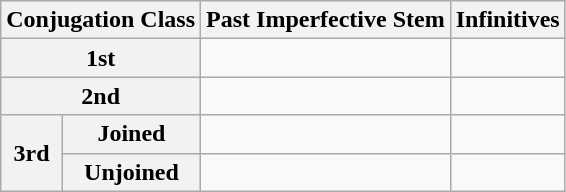<table class="wikitable">
<tr>
<th colspan="2">Conjugation Class</th>
<th>Past Imperfective Stem</th>
<th>Infinitives</th>
</tr>
<tr>
<th colspan=2>1st</th>
<td></td>
<td></td>
</tr>
<tr>
<th colspan=2>2nd</th>
<td></td>
<td></td>
</tr>
<tr>
<th rowspan=2>3rd</th>
<th>Joined</th>
<td></td>
<td></td>
</tr>
<tr>
<th>Unjoined</th>
<td></td>
<td></td>
</tr>
</table>
